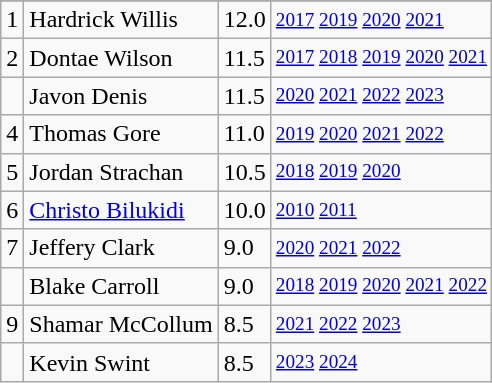<table class="wikitable">
<tr>
</tr>
<tr>
<td>1</td>
<td>Hardrick Willis</td>
<td>12.0</td>
<td style="font-size:80%;"><a href='#'>2017</a> <a href='#'>2019</a> <a href='#'>2020</a> <a href='#'>2021</a></td>
</tr>
<tr>
<td>2</td>
<td>Dontae Wilson</td>
<td>11.5</td>
<td style="font-size:80%;"><a href='#'>2017</a> <a href='#'>2018</a> <a href='#'>2019</a> <a href='#'>2020</a> <a href='#'>2021</a></td>
</tr>
<tr>
<td></td>
<td>Javon Denis</td>
<td>11.5</td>
<td style="font-size:80%;"><a href='#'>2020</a> <a href='#'>2021</a> <a href='#'>2022</a> <a href='#'>2023</a></td>
</tr>
<tr>
<td>4</td>
<td>Thomas Gore</td>
<td>11.0</td>
<td style="font-size:80%;"><a href='#'>2019</a> <a href='#'>2020</a> <a href='#'>2021</a> <a href='#'>2022</a></td>
</tr>
<tr>
<td>5</td>
<td>Jordan Strachan</td>
<td>10.5</td>
<td style="font-size:80%;"><a href='#'>2018</a> <a href='#'>2019</a> <a href='#'>2020</a></td>
</tr>
<tr>
<td>6</td>
<td><a href='#'>Christo Bilukidi</a></td>
<td>10.0</td>
<td style="font-size:80%;"><a href='#'>2010</a> <a href='#'>2011</a></td>
</tr>
<tr>
<td>7</td>
<td>Jeffery Clark</td>
<td>9.0</td>
<td style="font-size:80%;"><a href='#'>2020</a> <a href='#'>2021</a> <a href='#'>2022</a></td>
</tr>
<tr>
<td></td>
<td>Blake Carroll</td>
<td>9.0</td>
<td style="font-size:80%;"><a href='#'>2018</a> <a href='#'>2019</a> <a href='#'>2020</a> <a href='#'>2021</a> <a href='#'>2022</a></td>
</tr>
<tr>
<td>9</td>
<td>Shamar McCollum</td>
<td>8.5</td>
<td style="font-size:80%;"><a href='#'>2021</a> <a href='#'>2022</a> <a href='#'>2023</a></td>
</tr>
<tr>
<td></td>
<td>Kevin Swint</td>
<td>8.5</td>
<td style="font-size:80%;"><a href='#'>2023</a> <a href='#'>2024</a></td>
</tr>
</table>
